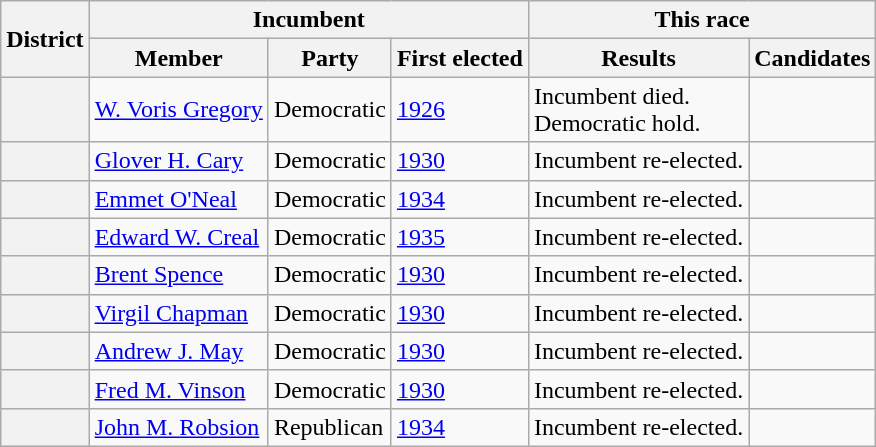<table class=wikitable>
<tr>
<th rowspan=2>District</th>
<th colspan=3>Incumbent</th>
<th colspan=2>This race</th>
</tr>
<tr>
<th>Member</th>
<th>Party</th>
<th>First elected</th>
<th>Results</th>
<th>Candidates</th>
</tr>
<tr>
<th></th>
<td><a href='#'>W. Voris Gregory</a></td>
<td>Democratic</td>
<td><a href='#'>1926</a></td>
<td>Incumbent died.<br>Democratic hold.</td>
<td nowrap></td>
</tr>
<tr>
<th></th>
<td><a href='#'>Glover H. Cary</a></td>
<td>Democratic</td>
<td><a href='#'>1930</a></td>
<td>Incumbent re-elected.</td>
<td nowrap></td>
</tr>
<tr>
<th></th>
<td><a href='#'>Emmet O'Neal</a></td>
<td>Democratic</td>
<td><a href='#'>1934</a></td>
<td>Incumbent re-elected.</td>
<td nowrap></td>
</tr>
<tr>
<th></th>
<td><a href='#'>Edward W. Creal</a></td>
<td>Democratic</td>
<td><a href='#'>1935 </a></td>
<td>Incumbent re-elected.</td>
<td nowrap></td>
</tr>
<tr>
<th></th>
<td><a href='#'>Brent Spence</a></td>
<td>Democratic</td>
<td><a href='#'>1930</a></td>
<td>Incumbent re-elected.</td>
<td nowrap></td>
</tr>
<tr>
<th></th>
<td><a href='#'>Virgil Chapman</a></td>
<td>Democratic</td>
<td><a href='#'>1930</a></td>
<td>Incumbent re-elected.</td>
<td nowrap></td>
</tr>
<tr>
<th></th>
<td><a href='#'>Andrew J. May</a></td>
<td>Democratic</td>
<td><a href='#'>1930</a></td>
<td>Incumbent re-elected.</td>
<td nowrap></td>
</tr>
<tr>
<th></th>
<td><a href='#'>Fred M. Vinson</a></td>
<td>Democratic</td>
<td><a href='#'>1930</a></td>
<td>Incumbent re-elected.</td>
<td nowrap></td>
</tr>
<tr>
<th></th>
<td><a href='#'>John M. Robsion</a></td>
<td>Republican</td>
<td><a href='#'>1934</a></td>
<td>Incumbent re-elected.</td>
<td nowrap></td>
</tr>
</table>
